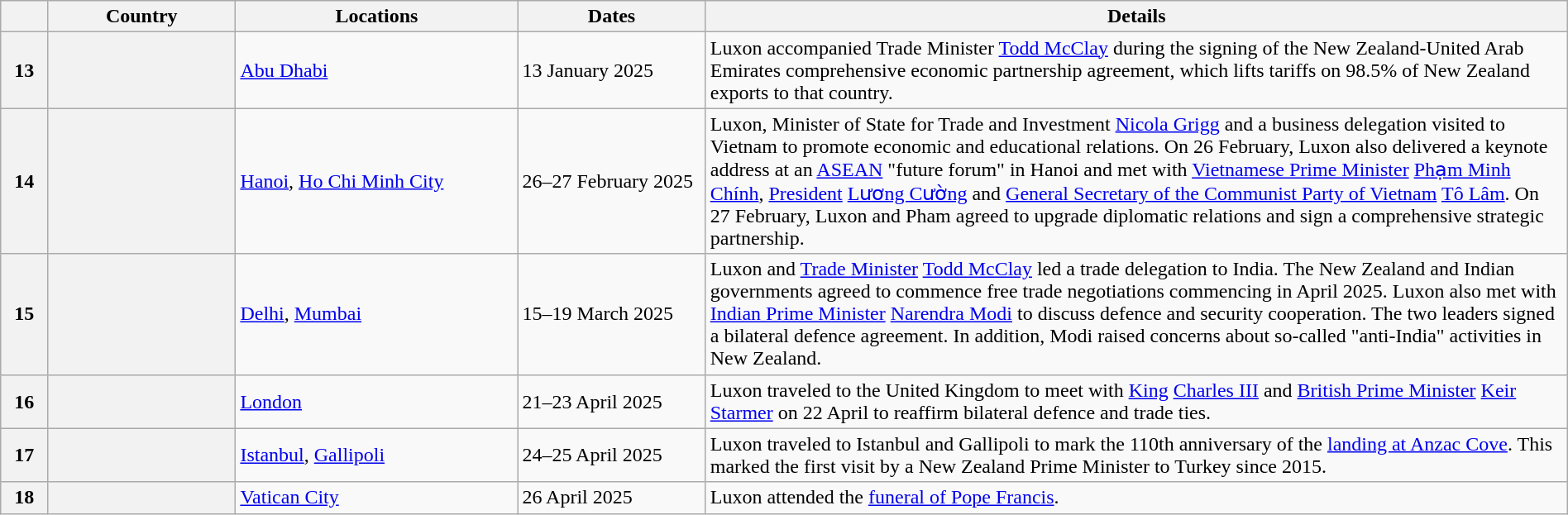<table class="wikitable sortable" border="1" style="margin: 1em auto 1em auto">
<tr>
<th scope="col" style="width: 3%;"></th>
<th scope="col" style="width: 12%;">Country</th>
<th scope="col" style="width: 18%;">Locations</th>
<th scope="col" style="width: 12%;">Dates</th>
<th scope="col" style="width: 58%;" class="unsortable">Details</th>
</tr>
<tr>
<th scope="row">13</th>
<th scope="row"></th>
<td><a href='#'>Abu Dhabi</a></td>
<td>13 January 2025</td>
<td>Luxon accompanied Trade Minister <a href='#'>Todd McClay</a> during the signing of the New Zealand-United Arab Emirates comprehensive economic partnership agreement, which lifts tariffs on 98.5% of New Zealand exports to that country.</td>
</tr>
<tr>
<th scope="row">14</th>
<th scope="row"></th>
<td><a href='#'>Hanoi</a>, <a href='#'>Ho Chi Minh City</a></td>
<td>26–27 February 2025</td>
<td>Luxon, Minister of State for Trade and Investment <a href='#'>Nicola Grigg</a> and a business delegation visited to Vietnam to promote economic and educational relations. On 26 February, Luxon also delivered a keynote address at an <a href='#'>ASEAN</a> "future forum" in Hanoi and met with <a href='#'>Vietnamese Prime Minister</a> <a href='#'>Phạm Minh Chính</a>, <a href='#'>President</a> <a href='#'>Lương Cường</a> and <a href='#'>General Secretary of the Communist Party of Vietnam</a> <a href='#'>Tô Lâm</a>. On 27 February, Luxon and Pham agreed to upgrade diplomatic relations and sign a comprehensive strategic partnership.</td>
</tr>
<tr>
<th scope="row">15</th>
<th scope="row"></th>
<td><a href='#'>Delhi</a>, <a href='#'>Mumbai</a></td>
<td>15–19 March 2025</td>
<td>Luxon and <a href='#'>Trade Minister</a> <a href='#'>Todd McClay</a> led a trade delegation to India. The New Zealand and Indian governments agreed to commence free trade negotiations commencing in April 2025. Luxon also met with <a href='#'>Indian Prime Minister</a> <a href='#'>Narendra Modi</a> to discuss defence and security cooperation. The two leaders signed a bilateral defence agreement. In addition, Modi raised concerns about so-called "anti-India" activities in New Zealand.</td>
</tr>
<tr>
<th scope="row">16</th>
<th scope="row"></th>
<td><a href='#'>London</a></td>
<td>21–23 April 2025</td>
<td>Luxon traveled to the United Kingdom to meet with <a href='#'>King</a> <a href='#'>Charles III</a> and <a href='#'>British Prime Minister</a> <a href='#'>Keir Starmer</a> on 22 April to reaffirm bilateral defence and trade ties.</td>
</tr>
<tr>
<th scope="row">17</th>
<th scope="row"></th>
<td><a href='#'>Istanbul</a>, <a href='#'>Gallipoli</a></td>
<td>24–25 April 2025</td>
<td>Luxon traveled to Istanbul and Gallipoli to mark the 110th anniversary of the <a href='#'>landing at Anzac Cove</a>. This marked the first visit by a New Zealand Prime Minister to Turkey since 2015.</td>
</tr>
<tr>
<th scope="row">18</th>
<th scope="row"></th>
<td><a href='#'>Vatican City</a></td>
<td>26 April 2025</td>
<td>Luxon attended the <a href='#'>funeral of Pope Francis</a>. </td>
</tr>
</table>
